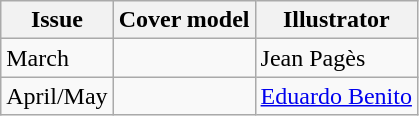<table class="sortable wikitable">
<tr>
<th>Issue</th>
<th>Cover model</th>
<th>Illustrator</th>
</tr>
<tr>
<td>March</td>
<td></td>
<td>Jean Pagès</td>
</tr>
<tr>
<td>April/May</td>
<td></td>
<td><a href='#'>Eduardo Benito</a></td>
</tr>
</table>
